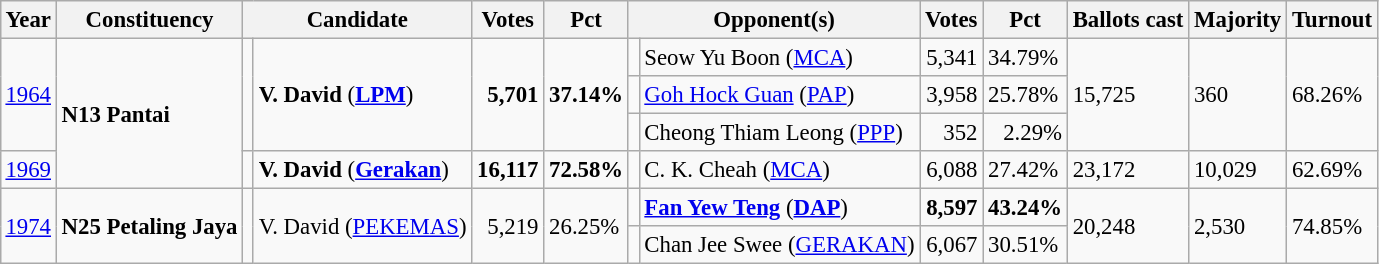<table class="wikitable" style="margin:0.5em ; font-size:95%">
<tr>
<th>Year</th>
<th>Constituency</th>
<th colspan=2>Candidate</th>
<th>Votes</th>
<th>Pct</th>
<th colspan=2>Opponent(s)</th>
<th>Votes</th>
<th>Pct</th>
<th>Ballots cast</th>
<th>Majority</th>
<th>Turnout</th>
</tr>
<tr>
<td rowspan=3><a href='#'>1964</a></td>
<td rowspan=4><strong>N13 Pantai</strong></td>
<td rowspan=3 bgcolor=></td>
<td rowspan=3><strong>V. David</strong> (<a href='#'><strong>LPM</strong></a>)</td>
<td rowspan=3 align=right><strong>5,701</strong></td>
<td rowspan=3><strong>37.14%</strong></td>
<td></td>
<td>Seow Yu Boon (<a href='#'>MCA</a>)</td>
<td align=right>5,341</td>
<td>34.79%</td>
<td rowspan=3>15,725</td>
<td rowspan=3>360</td>
<td rowspan=3>68.26%</td>
</tr>
<tr>
<td bgcolor=></td>
<td><a href='#'>Goh Hock Guan</a> (<a href='#'>PAP</a>)</td>
<td align=right>3,958</td>
<td>25.78%</td>
</tr>
<tr>
<td bgcolor=></td>
<td>Cheong Thiam Leong (<a href='#'>PPP</a>)</td>
<td align=right>352</td>
<td align=right>2.29%</td>
</tr>
<tr>
<td><a href='#'>1969</a></td>
<td bgcolor=></td>
<td><strong>V. David</strong> (<a href='#'><strong>Gerakan</strong></a>)</td>
<td align=right><strong>16,117</strong></td>
<td><strong>72.58%</strong></td>
<td></td>
<td>C. K. Cheah (<a href='#'>MCA</a>)</td>
<td align=right>6,088</td>
<td>27.42%</td>
<td>23,172</td>
<td>10,029</td>
<td>62.69%</td>
</tr>
<tr>
<td rowspan=2><a href='#'>1974</a></td>
<td rowspan=2><strong>N25 Petaling Jaya</strong></td>
<td rowspan=2 ></td>
<td rowspan=2>V. David (<a href='#'>PEKEMAS</a>)</td>
<td rowspan=2 align=right>5,219</td>
<td rowspan=2>26.25%</td>
<td></td>
<td><strong><a href='#'>Fan Yew Teng</a></strong> (<a href='#'><strong>DAP</strong></a>)</td>
<td align=right><strong>8,597</strong></td>
<td><strong>43.24%</strong></td>
<td rowspan=2>20,248</td>
<td rowspan=2>2,530</td>
<td rowspan=2>74.85%</td>
</tr>
<tr>
<td></td>
<td>Chan Jee Swee (<a href='#'>GERAKAN</a>)</td>
<td align=right>6,067</td>
<td>30.51%</td>
</tr>
</table>
